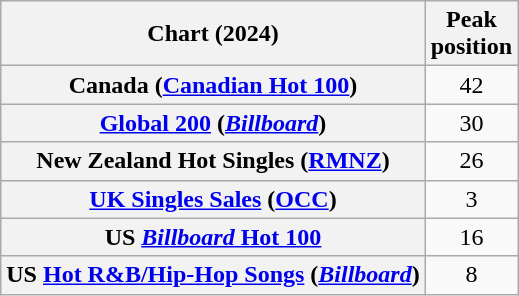<table class="wikitable sortable plainrowheaders" style="text-align:center">
<tr>
<th>Chart (2024)</th>
<th>Peak<br>position</th>
</tr>
<tr>
<th scope="row">Canada (<a href='#'>Canadian Hot 100</a>)</th>
<td>42</td>
</tr>
<tr>
<th scope="row"><a href='#'>Global 200</a> (<em><a href='#'>Billboard</a></em>)</th>
<td>30</td>
</tr>
<tr>
<th scope="row">New Zealand Hot Singles (<a href='#'>RMNZ</a>)</th>
<td>26</td>
</tr>
<tr>
<th scope="row"><a href='#'>UK Singles Sales</a> (<a href='#'>OCC</a>)</th>
<td>3</td>
</tr>
<tr>
<th scope="row">US <a href='#'><em>Billboard</em> Hot 100</a></th>
<td>16</td>
</tr>
<tr>
<th scope="row">US <a href='#'>Hot R&B/Hip-Hop Songs</a> (<em><a href='#'>Billboard</a></em>)</th>
<td>8</td>
</tr>
</table>
